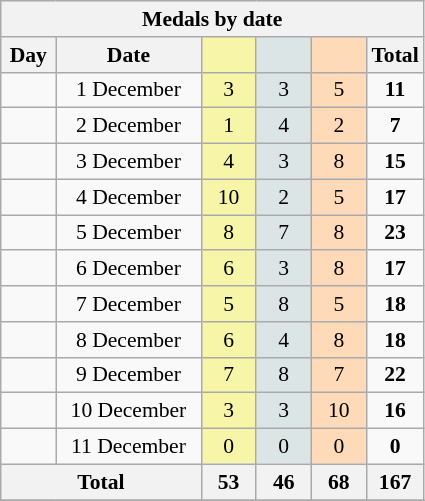<table class="wikitable" style="font-size:90%; text-align:center;">
<tr style="background:#efefef;">
<th colspan=6><strong>Medals by date</strong></th>
</tr>
<tr>
<th width=30><strong>Day</strong></th>
<th width=90><strong>Date</strong></th>
<th width=30 style="background:#F7F6A8;"></th>
<th width=30 style="background:#DCE5E5;"></th>
<th width=30 style="background:#FFDAB9;"></th>
<th width=30><strong>Total</strong></th>
</tr>
<tr>
<td></td>
<td>1 December</td>
<td style="background:#F7F6A8;">3</td>
<td style="background:#DCE5E5;">3</td>
<td style="background:#FFDAB9;">5</td>
<td><strong>11</strong></td>
</tr>
<tr>
<td></td>
<td>2 December</td>
<td style="background:#F7F6A8;">1</td>
<td style="background:#DCE5E5;">4</td>
<td style="background:#FFDAB9;">2</td>
<td><strong>7</strong></td>
</tr>
<tr>
<td></td>
<td>3 December</td>
<td style="background:#F7F6A8;">4</td>
<td style="background:#DCE5E5;">3</td>
<td style="background:#FFDAB9;">8</td>
<td><strong>15</strong></td>
</tr>
<tr>
<td></td>
<td>4 December</td>
<td style="background:#F7F6A8;">10</td>
<td style="background:#DCE5E5;">2</td>
<td style="background:#FFDAB9;">5</td>
<td><strong>17</strong></td>
</tr>
<tr>
<td></td>
<td>5 December</td>
<td style="background:#F7F6A8;">8</td>
<td style="background:#DCE5E5;">7</td>
<td style="background:#FFDAB9;">8</td>
<td><strong>23</strong></td>
</tr>
<tr>
<td></td>
<td>6 December</td>
<td style="background:#F7F6A8;">6</td>
<td style="background:#DCE5E5;">3</td>
<td style="background:#FFDAB9;">8</td>
<td><strong>17</strong></td>
</tr>
<tr>
<td></td>
<td>7 December</td>
<td style="background:#F7F6A8;">5</td>
<td style="background:#DCE5E5;">8</td>
<td style="background:#FFDAB9;">5</td>
<td><strong>18</strong></td>
</tr>
<tr>
<td></td>
<td>8 December</td>
<td style="background:#F7F6A8;">6</td>
<td style="background:#DCE5E5;">4</td>
<td style="background:#FFDAB9;">8</td>
<td><strong>18</strong></td>
</tr>
<tr>
<td></td>
<td>9 December</td>
<td style="background:#F7F6A8;">7</td>
<td style="background:#DCE5E5;">8</td>
<td style="background:#FFDAB9;">7</td>
<td><strong>22</strong></td>
</tr>
<tr>
<td></td>
<td>10 December</td>
<td style="background:#F7F6A8;">3</td>
<td style="background:#DCE5E5;">3</td>
<td style="background:#FFDAB9;">10</td>
<td><strong>16</strong></td>
</tr>
<tr>
<td></td>
<td>11 December</td>
<td style="background:#F7F6A8;">0</td>
<td style="background:#DCE5E5;">0</td>
<td style="background:#FFDAB9;">0</td>
<td><strong>0</strong></td>
</tr>
<tr>
<th colspan="2"><strong>Total</strong></th>
<th><strong>53</strong></th>
<th><strong>46</strong></th>
<th><strong>68</strong></th>
<th><strong>167</strong></th>
</tr>
<tr>
</tr>
</table>
